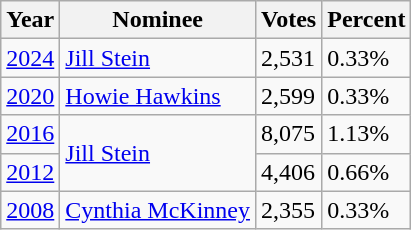<table class="wikitable">
<tr>
<th>Year</th>
<th>Nominee</th>
<th>Votes</th>
<th>Percent</th>
</tr>
<tr>
<td><a href='#'>2024</a></td>
<td><a href='#'>Jill Stein</a></td>
<td>2,531</td>
<td>0.33%</td>
</tr>
<tr>
<td><a href='#'>2020</a></td>
<td><a href='#'>Howie Hawkins</a></td>
<td>2,599</td>
<td>0.33%</td>
</tr>
<tr>
<td><a href='#'>2016</a></td>
<td rowspan="2"><a href='#'>Jill Stein</a></td>
<td>8,075</td>
<td>1.13%</td>
</tr>
<tr>
<td><a href='#'>2012</a></td>
<td>4,406</td>
<td>0.66%</td>
</tr>
<tr>
<td><a href='#'>2008</a></td>
<td><a href='#'>Cynthia McKinney</a></td>
<td>2,355</td>
<td>0.33%</td>
</tr>
</table>
